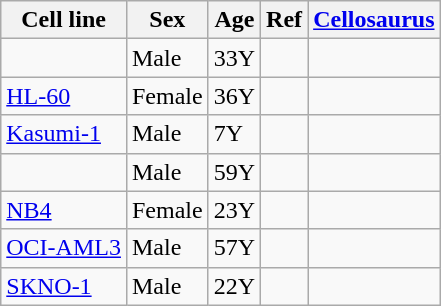<table class="wikitable sortable">
<tr>
<th>Cell line</th>
<th>Sex</th>
<th>Age</th>
<th>Ref</th>
<th><a href='#'>Cellosaurus</a></th>
</tr>
<tr>
<td></td>
<td>Male</td>
<td>33Y</td>
<td></td>
<td></td>
</tr>
<tr>
<td><a href='#'>HL-60</a></td>
<td>Female</td>
<td>36Y</td>
<td></td>
<td></td>
</tr>
<tr>
<td><a href='#'>Kasumi-1</a></td>
<td>Male</td>
<td>7Y</td>
<td></td>
<td></td>
</tr>
<tr>
<td></td>
<td>Male</td>
<td>59Y</td>
<td></td>
<td></td>
</tr>
<tr>
<td><a href='#'>NB4</a></td>
<td>Female</td>
<td>23Y</td>
<td></td>
<td></td>
</tr>
<tr>
<td><a href='#'>OCI-AML3</a></td>
<td>Male</td>
<td>57Y</td>
<td></td>
<td></td>
</tr>
<tr>
<td><a href='#'>SKNO-1</a></td>
<td>Male</td>
<td>22Y</td>
<td></td>
<td></td>
</tr>
</table>
